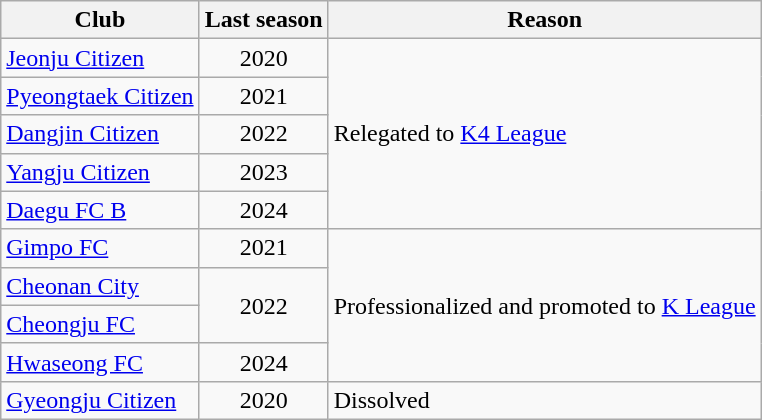<table class="wikitable">
<tr>
<th>Club</th>
<th>Last season</th>
<th>Reason</th>
</tr>
<tr>
<td><a href='#'>Jeonju Citizen</a></td>
<td align="center">2020</td>
<td rowspan="5">Relegated to <a href='#'>K4 League</a></td>
</tr>
<tr>
<td><a href='#'>Pyeongtaek Citizen</a></td>
<td align="center">2021</td>
</tr>
<tr>
<td><a href='#'>Dangjin Citizen</a></td>
<td align="center">2022</td>
</tr>
<tr>
<td><a href='#'>Yangju Citizen</a></td>
<td align="center">2023</td>
</tr>
<tr>
<td><a href='#'>Daegu FC B</a></td>
<td align="center">2024</td>
</tr>
<tr>
<td><a href='#'>Gimpo FC</a></td>
<td align="center">2021</td>
<td rowspan="4">Professionalized and promoted to <a href='#'>K League</a></td>
</tr>
<tr>
<td><a href='#'>Cheonan City</a></td>
<td rowspan="2" align="center">2022</td>
</tr>
<tr>
<td><a href='#'>Cheongju FC</a></td>
</tr>
<tr>
<td><a href='#'>Hwaseong FC</a></td>
<td align="center">2024</td>
</tr>
<tr>
<td><a href='#'>Gyeongju Citizen</a></td>
<td align="center">2020</td>
<td>Dissolved</td>
</tr>
</table>
